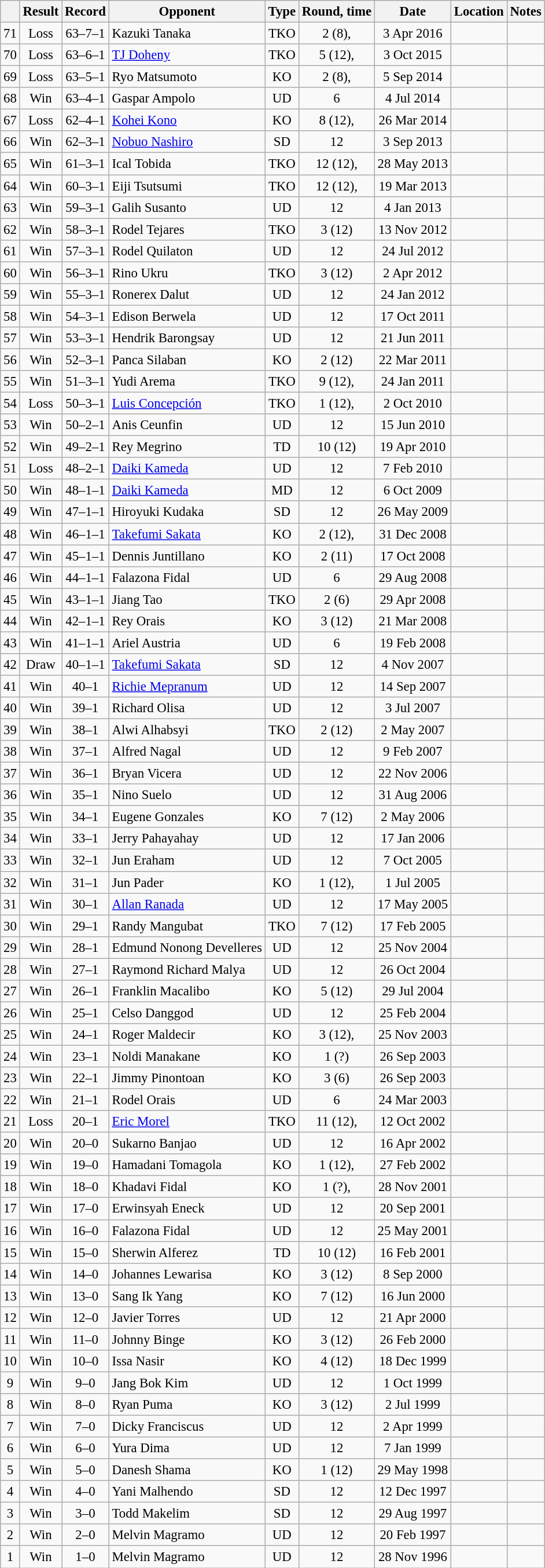<table class="wikitable" style="text-align:center; font-size:95%">
<tr>
<th></th>
<th>Result</th>
<th>Record</th>
<th>Opponent</th>
<th>Type</th>
<th>Round, time</th>
<th>Date</th>
<th>Location</th>
<th>Notes</th>
</tr>
<tr>
<td>71</td>
<td>Loss</td>
<td>63–7–1</td>
<td align=left>Kazuki Tanaka</td>
<td>TKO</td>
<td>2 (8), </td>
<td>3 Apr 2016</td>
<td align=left></td>
<td></td>
</tr>
<tr>
<td>70</td>
<td>Loss</td>
<td>63–6–1</td>
<td align=left><a href='#'>TJ Doheny</a></td>
<td>TKO</td>
<td>5 (12), </td>
<td>3 Oct 2015</td>
<td align=left></td>
<td align=left></td>
</tr>
<tr>
<td>69</td>
<td>Loss</td>
<td>63–5–1</td>
<td align=left>Ryo Matsumoto</td>
<td>KO</td>
<td>2 (8), </td>
<td>5 Sep 2014</td>
<td align=left></td>
<td></td>
</tr>
<tr>
<td>68</td>
<td>Win</td>
<td>63–4–1</td>
<td align=left>Gaspar Ampolo</td>
<td>UD</td>
<td>6</td>
<td>4 Jul 2014</td>
<td align=left></td>
<td></td>
</tr>
<tr>
<td>67</td>
<td>Loss</td>
<td>62–4–1</td>
<td align=left><a href='#'>Kohei Kono</a></td>
<td>KO</td>
<td>8 (12), </td>
<td>26 Mar 2014</td>
<td align=left></td>
<td align=left></td>
</tr>
<tr>
<td>66</td>
<td>Win</td>
<td>62–3–1</td>
<td align=left><a href='#'>Nobuo Nashiro</a></td>
<td>SD</td>
<td>12</td>
<td>3 Sep 2013</td>
<td align=left></td>
<td align=left></td>
</tr>
<tr>
<td>65</td>
<td>Win</td>
<td>61–3–1</td>
<td align=left>Ical Tobida</td>
<td>TKO</td>
<td>12 (12), </td>
<td>28 May 2013</td>
<td align=left></td>
<td align=left></td>
</tr>
<tr>
<td>64</td>
<td>Win</td>
<td>60–3–1</td>
<td align=left>Eiji Tsutsumi</td>
<td>TKO</td>
<td>12 (12), </td>
<td>19 Mar 2013</td>
<td align=left></td>
<td align=left></td>
</tr>
<tr>
<td>63</td>
<td>Win</td>
<td>59–3–1</td>
<td align=left>Galih Susanto</td>
<td>UD</td>
<td>12</td>
<td>4 Jan 2013</td>
<td align=left></td>
<td align=left></td>
</tr>
<tr>
<td>62</td>
<td>Win</td>
<td>58–3–1</td>
<td align=left>Rodel Tejares</td>
<td>TKO</td>
<td>3 (12)</td>
<td>13 Nov 2012</td>
<td align=left></td>
<td align=left></td>
</tr>
<tr>
<td>61</td>
<td>Win</td>
<td>57–3–1</td>
<td align=left>Rodel Quilaton</td>
<td>UD</td>
<td>12</td>
<td>24 Jul 2012</td>
<td align=left></td>
<td align=left></td>
</tr>
<tr>
<td>60</td>
<td>Win</td>
<td>56–3–1</td>
<td align=left>Rino Ukru</td>
<td>TKO</td>
<td>3 (12)</td>
<td>2 Apr 2012</td>
<td align=left></td>
<td align=left></td>
</tr>
<tr>
<td>59</td>
<td>Win</td>
<td>55–3–1</td>
<td align=left>Ronerex Dalut</td>
<td>UD</td>
<td>12</td>
<td>24 Jan 2012</td>
<td align=left></td>
<td align=left></td>
</tr>
<tr>
<td>58</td>
<td>Win</td>
<td>54–3–1</td>
<td align=left>Edison Berwela</td>
<td>UD</td>
<td>12</td>
<td>17 Oct 2011</td>
<td align=left></td>
<td align=left></td>
</tr>
<tr>
<td>57</td>
<td>Win</td>
<td>53–3–1</td>
<td align=left>Hendrik Barongsay</td>
<td>UD</td>
<td>12</td>
<td>21 Jun 2011</td>
<td align=left></td>
<td align=left></td>
</tr>
<tr>
<td>56</td>
<td>Win</td>
<td>52–3–1</td>
<td align=left>Panca Silaban</td>
<td>KO</td>
<td>2 (12)</td>
<td>22 Mar 2011</td>
<td align=left></td>
<td align=left></td>
</tr>
<tr>
<td>55</td>
<td>Win</td>
<td>51–3–1</td>
<td align=left>Yudi Arema</td>
<td>TKO</td>
<td>9 (12), </td>
<td>24 Jan 2011</td>
<td align=left></td>
<td align=left></td>
</tr>
<tr>
<td>54</td>
<td>Loss</td>
<td>50–3–1</td>
<td align=left><a href='#'>Luis Concepción</a></td>
<td>TKO</td>
<td>1 (12), </td>
<td>2 Oct 2010</td>
<td align=left></td>
<td align=left></td>
</tr>
<tr>
<td>53</td>
<td>Win</td>
<td>50–2–1</td>
<td align=left>Anis Ceunfin</td>
<td>UD</td>
<td>12</td>
<td>15 Jun 2010</td>
<td align=left></td>
<td align=left></td>
</tr>
<tr>
<td>52</td>
<td>Win</td>
<td>49–2–1</td>
<td align=left>Rey Megrino</td>
<td>TD</td>
<td>10 (12)</td>
<td>19 Apr 2010</td>
<td align=left></td>
<td align=left></td>
</tr>
<tr>
<td>51</td>
<td>Loss</td>
<td>48–2–1</td>
<td align=left><a href='#'>Daiki Kameda</a></td>
<td>UD</td>
<td>12</td>
<td>7 Feb 2010</td>
<td align=left></td>
<td align=left></td>
</tr>
<tr>
<td>50</td>
<td>Win</td>
<td>48–1–1</td>
<td align=left><a href='#'>Daiki Kameda</a></td>
<td>MD</td>
<td>12</td>
<td>6 Oct 2009</td>
<td align=left></td>
<td align=left></td>
</tr>
<tr>
<td>49</td>
<td>Win</td>
<td>47–1–1</td>
<td align=left>Hiroyuki Kudaka</td>
<td>SD</td>
<td>12</td>
<td>26 May 2009</td>
<td align=left></td>
<td align=left></td>
</tr>
<tr>
<td>48</td>
<td>Win</td>
<td>46–1–1</td>
<td align=left><a href='#'>Takefumi Sakata</a></td>
<td>KO</td>
<td>2 (12), </td>
<td>31 Dec 2008</td>
<td align=left></td>
<td align=left></td>
</tr>
<tr>
<td>47</td>
<td>Win</td>
<td>45–1–1</td>
<td align=left>Dennis Juntillano</td>
<td>KO</td>
<td>2 (11)</td>
<td>17 Oct 2008</td>
<td align=left></td>
<td></td>
</tr>
<tr>
<td>46</td>
<td>Win</td>
<td>44–1–1</td>
<td align=left>Falazona Fidal</td>
<td>UD</td>
<td>6</td>
<td>29 Aug 2008</td>
<td align=left></td>
<td></td>
</tr>
<tr>
<td>45</td>
<td>Win</td>
<td>43–1–1</td>
<td align=left>Jiang Tao</td>
<td>TKO</td>
<td>2 (6)</td>
<td>29 Apr 2008</td>
<td align=left></td>
<td></td>
</tr>
<tr>
<td>44</td>
<td>Win</td>
<td>42–1–1</td>
<td align=left>Rey Orais</td>
<td>KO</td>
<td>3 (12)</td>
<td>21 Mar 2008</td>
<td align=left></td>
<td align=left></td>
</tr>
<tr>
<td>43</td>
<td>Win</td>
<td>41–1–1</td>
<td align=left>Ariel Austria</td>
<td>UD</td>
<td>6</td>
<td>19 Feb 2008</td>
<td align=left></td>
<td></td>
</tr>
<tr>
<td>42</td>
<td>Draw</td>
<td>40–1–1</td>
<td align=left><a href='#'>Takefumi Sakata</a></td>
<td>SD</td>
<td>12</td>
<td>4 Nov 2007</td>
<td align=left></td>
<td align=left></td>
</tr>
<tr>
<td>41</td>
<td>Win</td>
<td>40–1</td>
<td align=left><a href='#'>Richie Mepranum</a></td>
<td>UD</td>
<td>12</td>
<td>14 Sep 2007</td>
<td align=left></td>
<td align=left></td>
</tr>
<tr>
<td>40</td>
<td>Win</td>
<td>39–1</td>
<td align=left>Richard Olisa</td>
<td>UD</td>
<td>12</td>
<td>3 Jul 2007</td>
<td align=left></td>
<td align=left></td>
</tr>
<tr>
<td>39</td>
<td>Win</td>
<td>38–1</td>
<td align=left>Alwi Alhabsyi</td>
<td>TKO</td>
<td>2 (12)</td>
<td>2 May 2007</td>
<td align=left></td>
<td align=left></td>
</tr>
<tr>
<td>38</td>
<td>Win</td>
<td>37–1</td>
<td align=left>Alfred Nagal</td>
<td>UD</td>
<td>12</td>
<td>9 Feb 2007</td>
<td align=left></td>
<td align=left></td>
</tr>
<tr>
<td>37</td>
<td>Win</td>
<td>36–1</td>
<td align=left>Bryan Vicera</td>
<td>UD</td>
<td>12</td>
<td>22 Nov 2006</td>
<td align=left></td>
<td align=left></td>
</tr>
<tr>
<td>36</td>
<td>Win</td>
<td>35–1</td>
<td align=left>Nino Suelo</td>
<td>UD</td>
<td>12</td>
<td>31 Aug 2006</td>
<td align=left></td>
<td align=left></td>
</tr>
<tr>
<td>35</td>
<td>Win</td>
<td>34–1</td>
<td align=left>Eugene Gonzales</td>
<td>KO</td>
<td>7 (12)</td>
<td>2 May 2006</td>
<td align=left></td>
<td align=left></td>
</tr>
<tr>
<td>34</td>
<td>Win</td>
<td>33–1</td>
<td align=left>Jerry Pahayahay</td>
<td>UD</td>
<td>12</td>
<td>17 Jan 2006</td>
<td align=left></td>
<td align=left></td>
</tr>
<tr>
<td>33</td>
<td>Win</td>
<td>32–1</td>
<td align=left>Jun Eraham</td>
<td>UD</td>
<td>12</td>
<td>7 Oct 2005</td>
<td align=left></td>
<td align=left></td>
</tr>
<tr>
<td>32</td>
<td>Win</td>
<td>31–1</td>
<td align=left>Jun Pader</td>
<td>KO</td>
<td>1 (12), </td>
<td>1 Jul 2005</td>
<td align=left></td>
<td align=left></td>
</tr>
<tr>
<td>31</td>
<td>Win</td>
<td>30–1</td>
<td align=left><a href='#'>Allan Ranada</a></td>
<td>UD</td>
<td>12</td>
<td>17 May 2005</td>
<td align=left></td>
<td align=left></td>
</tr>
<tr>
<td>30</td>
<td>Win</td>
<td>29–1</td>
<td align=left>Randy Mangubat</td>
<td>TKO</td>
<td>7 (12)</td>
<td>17 Feb 2005</td>
<td align=left></td>
<td align=left></td>
</tr>
<tr>
<td>29</td>
<td>Win</td>
<td>28–1</td>
<td align=left>Edmund Nonong Develleres</td>
<td>UD</td>
<td>12</td>
<td>25 Nov 2004</td>
<td align=left></td>
<td align=left></td>
</tr>
<tr>
<td>28</td>
<td>Win</td>
<td>27–1</td>
<td align=left>Raymond Richard Malya</td>
<td>UD</td>
<td>12</td>
<td>26 Oct 2004</td>
<td align=left></td>
<td align=left></td>
</tr>
<tr>
<td>27</td>
<td>Win</td>
<td>26–1</td>
<td align=left>Franklin Macalibo</td>
<td>KO</td>
<td>5 (12)</td>
<td>29 Jul 2004</td>
<td align=left></td>
<td align=left></td>
</tr>
<tr>
<td>26</td>
<td>Win</td>
<td>25–1</td>
<td align=left>Celso Danggod</td>
<td>UD</td>
<td>12</td>
<td>25 Feb 2004</td>
<td align=left></td>
<td align=left></td>
</tr>
<tr>
<td>25</td>
<td>Win</td>
<td>24–1</td>
<td align=left>Roger Maldecir</td>
<td>KO</td>
<td>3 (12), </td>
<td>25 Nov 2003</td>
<td align=left></td>
<td align=left></td>
</tr>
<tr>
<td>24</td>
<td>Win</td>
<td>23–1</td>
<td align=left>Noldi Manakane</td>
<td>KO</td>
<td>1 (?)</td>
<td>26 Sep 2003</td>
<td align=left></td>
<td></td>
</tr>
<tr>
<td>23</td>
<td>Win</td>
<td>22–1</td>
<td align=left>Jimmy Pinontoan</td>
<td>KO</td>
<td>3 (6)</td>
<td>26 Sep 2003</td>
<td align=left></td>
<td></td>
</tr>
<tr>
<td>22</td>
<td>Win</td>
<td>21–1</td>
<td align=left>Rodel Orais</td>
<td>UD</td>
<td>6</td>
<td>24 Mar 2003</td>
<td align=left></td>
<td></td>
</tr>
<tr>
<td>21</td>
<td>Loss</td>
<td>20–1</td>
<td align=left><a href='#'>Eric Morel</a></td>
<td>TKO</td>
<td>11 (12), </td>
<td>12 Oct 2002</td>
<td align=left></td>
<td align=left></td>
</tr>
<tr>
<td>20</td>
<td>Win</td>
<td>20–0</td>
<td align=left>Sukarno Banjao</td>
<td>UD</td>
<td>12</td>
<td>16 Apr 2002</td>
<td align=left></td>
<td align=left></td>
</tr>
<tr>
<td>19</td>
<td>Win</td>
<td>19–0</td>
<td align=left>Hamadani Tomagola</td>
<td>KO</td>
<td>1 (12), </td>
<td>27 Feb 2002</td>
<td align=left></td>
<td align=left></td>
</tr>
<tr>
<td>18</td>
<td>Win</td>
<td>18–0</td>
<td align=left>Khadavi Fidal</td>
<td>KO</td>
<td>1 (?), </td>
<td>28 Nov 2001</td>
<td align=left></td>
<td></td>
</tr>
<tr>
<td>17</td>
<td>Win</td>
<td>17–0</td>
<td align=left>Erwinsyah Eneck</td>
<td>UD</td>
<td>12</td>
<td>20 Sep 2001</td>
<td align=left></td>
<td align=left></td>
</tr>
<tr>
<td>16</td>
<td>Win</td>
<td>16–0</td>
<td align=left>Falazona Fidal</td>
<td>UD</td>
<td>12</td>
<td>25 May 2001</td>
<td align=left></td>
<td align=left></td>
</tr>
<tr>
<td>15</td>
<td>Win</td>
<td>15–0</td>
<td align=left>Sherwin Alferez</td>
<td>TD</td>
<td>10 (12)</td>
<td>16 Feb 2001</td>
<td align=left></td>
<td align=left></td>
</tr>
<tr>
<td>14</td>
<td>Win</td>
<td>14–0</td>
<td align=left>Johannes Lewarisa</td>
<td>KO</td>
<td>3 (12)</td>
<td>8 Sep 2000</td>
<td align=left></td>
<td align=left></td>
</tr>
<tr>
<td>13</td>
<td>Win</td>
<td>13–0</td>
<td align=left>Sang Ik Yang</td>
<td>KO</td>
<td>7 (12)</td>
<td>16 Jun 2000</td>
<td align=left></td>
<td align=left></td>
</tr>
<tr>
<td>12</td>
<td>Win</td>
<td>12–0</td>
<td align=left>Javier Torres</td>
<td>UD</td>
<td>12</td>
<td>21 Apr 2000</td>
<td align=left></td>
<td align=left></td>
</tr>
<tr>
<td>11</td>
<td>Win</td>
<td>11–0</td>
<td align=left>Johnny Binge</td>
<td>KO</td>
<td>3 (12)</td>
<td>26 Feb 2000</td>
<td align=left></td>
<td align=left></td>
</tr>
<tr>
<td>10</td>
<td>Win</td>
<td>10–0</td>
<td align=left>Issa Nasir</td>
<td>KO</td>
<td>4 (12)</td>
<td>18 Dec 1999</td>
<td align=left></td>
<td align=left></td>
</tr>
<tr>
<td>9</td>
<td>Win</td>
<td>9–0</td>
<td align=left>Jang Bok Kim</td>
<td>UD</td>
<td>12</td>
<td>1 Oct 1999</td>
<td align=left></td>
<td align=left></td>
</tr>
<tr>
<td>8</td>
<td>Win</td>
<td>8–0</td>
<td align=left>Ryan Puma</td>
<td>KO</td>
<td>3 (12)</td>
<td>2 Jul 1999</td>
<td align=left></td>
<td align=left></td>
</tr>
<tr>
<td>7</td>
<td>Win</td>
<td>7–0</td>
<td align=left>Dicky Franciscus</td>
<td>UD</td>
<td>12</td>
<td>2 Apr 1999</td>
<td align=left></td>
<td align=left></td>
</tr>
<tr>
<td>6</td>
<td>Win</td>
<td>6–0</td>
<td align=left>Yura Dima</td>
<td>UD</td>
<td>12</td>
<td>7 Jan 1999</td>
<td align=left></td>
<td align=left></td>
</tr>
<tr>
<td>5</td>
<td>Win</td>
<td>5–0</td>
<td align=left>Danesh Shama</td>
<td>KO</td>
<td>1 (12)</td>
<td>29 May 1998</td>
<td align=left></td>
<td align=left></td>
</tr>
<tr>
<td>4</td>
<td>Win</td>
<td>4–0</td>
<td align=left>Yani Malhendo</td>
<td>SD</td>
<td>12</td>
<td>12 Dec 1997</td>
<td align=left></td>
<td align=left></td>
</tr>
<tr>
<td>3</td>
<td>Win</td>
<td>3–0</td>
<td align=left>Todd Makelim</td>
<td>SD</td>
<td>12</td>
<td>29 Aug 1997</td>
<td align=left></td>
<td align=left></td>
</tr>
<tr>
<td>2</td>
<td>Win</td>
<td>2–0</td>
<td align=left>Melvin Magramo</td>
<td>UD</td>
<td>12</td>
<td>20 Feb 1997</td>
<td align=left></td>
<td align=left></td>
</tr>
<tr>
<td>1</td>
<td>Win</td>
<td>1–0</td>
<td align=left>Melvin Magramo</td>
<td>UD</td>
<td>12</td>
<td>28 Nov 1996</td>
<td align=left></td>
<td align=left></td>
</tr>
</table>
